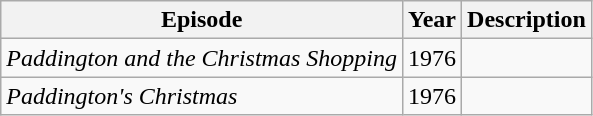<table class="wikitable sortable">
<tr>
<th>Episode</th>
<th>Year</th>
<th>Description</th>
</tr>
<tr>
<td><em>Paddington and the Christmas Shopping</em></td>
<td>1976</td>
<td></td>
</tr>
<tr>
<td><em>Paddington's Christmas</em></td>
<td>1976</td>
<td></td>
</tr>
</table>
